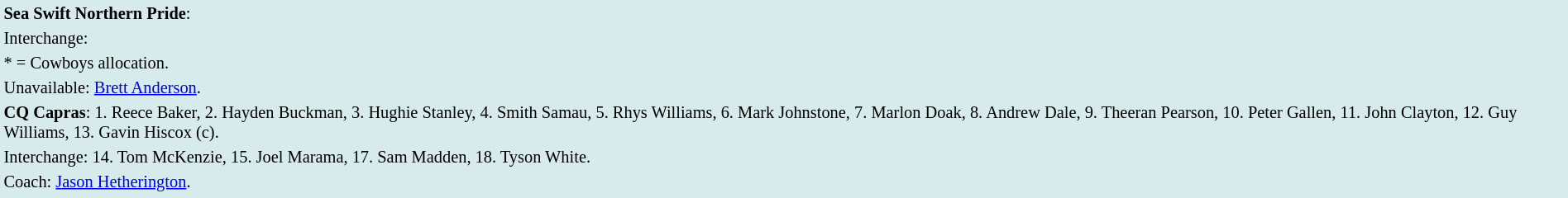<table style="background:#d7ebed; font-size:85%; width:100%;">
<tr>
<td><strong>Sea Swift Northern Pride</strong>:             </td>
</tr>
<tr>
<td>Interchange:    </td>
</tr>
<tr>
<td>* = Cowboys allocation.</td>
</tr>
<tr>
<td>Unavailable: <a href='#'>Brett Anderson</a>.</td>
</tr>
<tr>
<td><strong>CQ Capras</strong>: 1. Reece Baker, 2. Hayden Buckman, 3. Hughie Stanley, 4. Smith Samau, 5. Rhys Williams, 6. Mark Johnstone, 7. Marlon Doak, 8. Andrew Dale, 9. Theeran Pearson, 10. Peter Gallen, 11. John Clayton, 12. Guy Williams, 13. Gavin Hiscox (c).</td>
</tr>
<tr>
<td>Interchange: 14. Tom McKenzie, 15. Joel Marama, 17. Sam Madden, 18. Tyson White.</td>
</tr>
<tr>
<td>Coach: <a href='#'>Jason Hetherington</a>.</td>
</tr>
<tr>
</tr>
</table>
